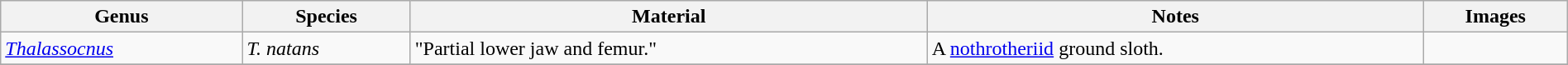<table class="wikitable" align="center" width="100%">
<tr>
<th>Genus</th>
<th>Species</th>
<th>Material</th>
<th>Notes</th>
<th>Images</th>
</tr>
<tr>
<td><em><a href='#'>Thalassocnus</a></em></td>
<td><em>T. natans</em></td>
<td>"Partial lower jaw and femur."</td>
<td>A <a href='#'>nothrotheriid</a> ground sloth.</td>
<td></td>
</tr>
<tr>
</tr>
</table>
